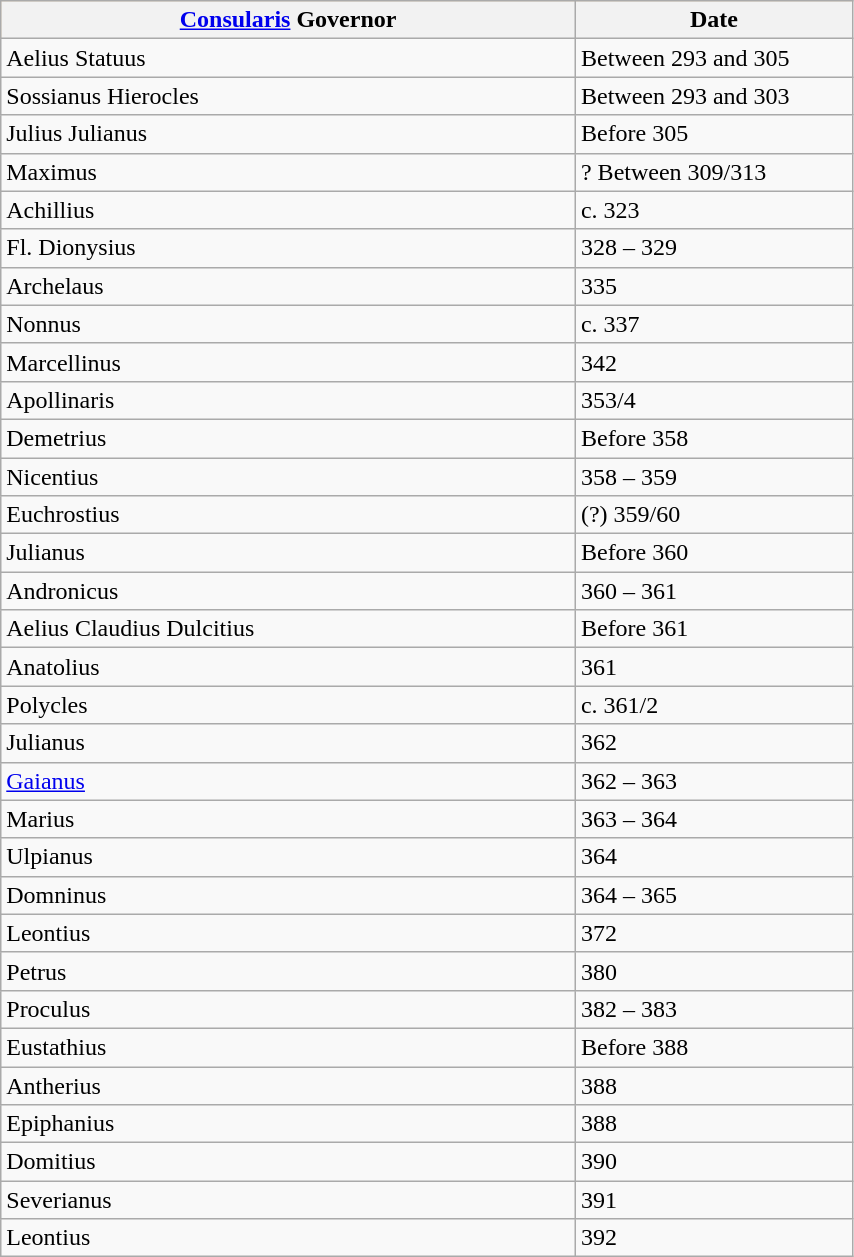<table class="wikitable"  width="45%">
<tr bgcolor="#FFDEAD">
<th width="20%"><a href='#'>Consularis</a> Governor</th>
<th width="9%">Date</th>
</tr>
<tr>
<td>Aelius Statuus</td>
<td>Between 293 and 305</td>
</tr>
<tr>
<td>Sossianus Hierocles</td>
<td>Between 293 and 303</td>
</tr>
<tr>
<td>Julius Julianus</td>
<td>Before 305</td>
</tr>
<tr>
<td>Maximus</td>
<td>? Between 309/313</td>
</tr>
<tr>
<td>Achillius</td>
<td>c. 323</td>
</tr>
<tr>
<td>Fl. Dionysius</td>
<td>328 – 329</td>
</tr>
<tr>
<td>Archelaus</td>
<td>335</td>
</tr>
<tr>
<td>Nonnus</td>
<td>c. 337</td>
</tr>
<tr>
<td>Marcellinus</td>
<td>342</td>
</tr>
<tr>
<td>Apollinaris</td>
<td>353/4</td>
</tr>
<tr>
<td>Demetrius</td>
<td>Before 358</td>
</tr>
<tr>
<td>Nicentius</td>
<td>358 – 359</td>
</tr>
<tr>
<td>Euchrostius</td>
<td>(?) 359/60</td>
</tr>
<tr>
<td>Julianus</td>
<td>Before 360</td>
</tr>
<tr>
<td>Andronicus</td>
<td>360 – 361</td>
</tr>
<tr>
<td>Aelius Claudius Dulcitius</td>
<td>Before 361</td>
</tr>
<tr>
<td>Anatolius</td>
<td>361</td>
</tr>
<tr>
<td>Polycles</td>
<td>c. 361/2</td>
</tr>
<tr>
<td>Julianus</td>
<td>362</td>
</tr>
<tr>
<td><a href='#'>Gaianus</a></td>
<td>362 – 363</td>
</tr>
<tr>
<td>Marius</td>
<td>363 – 364</td>
</tr>
<tr>
<td>Ulpianus</td>
<td>364</td>
</tr>
<tr>
<td>Domninus</td>
<td>364 – 365</td>
</tr>
<tr>
<td>Leontius</td>
<td>372</td>
</tr>
<tr>
<td>Petrus</td>
<td>380</td>
</tr>
<tr>
<td>Proculus</td>
<td>382 – 383</td>
</tr>
<tr>
<td>Eustathius</td>
<td>Before 388</td>
</tr>
<tr>
<td>Antherius</td>
<td>388</td>
</tr>
<tr>
<td>Epiphanius</td>
<td>388</td>
</tr>
<tr>
<td>Domitius</td>
<td>390</td>
</tr>
<tr>
<td>Severianus</td>
<td>391</td>
</tr>
<tr>
<td>Leontius</td>
<td>392</td>
</tr>
</table>
